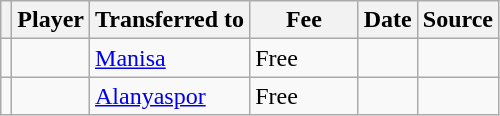<table class="wikitable plainrowheaders sortable">
<tr>
<th></th>
<th scope="col">Player</th>
<th>Transferred to</th>
<th style="width: 65px;">Fee</th>
<th scope="col">Date</th>
<th scope="col">Source</th>
</tr>
<tr>
<td align="center"></td>
<td></td>
<td> <a href='#'>Manisa</a></td>
<td>Free</td>
<td></td>
<td></td>
</tr>
<tr>
<td align="center"></td>
<td></td>
<td> <a href='#'>Alanyaspor</a></td>
<td>Free</td>
<td></td>
<td></td>
</tr>
</table>
